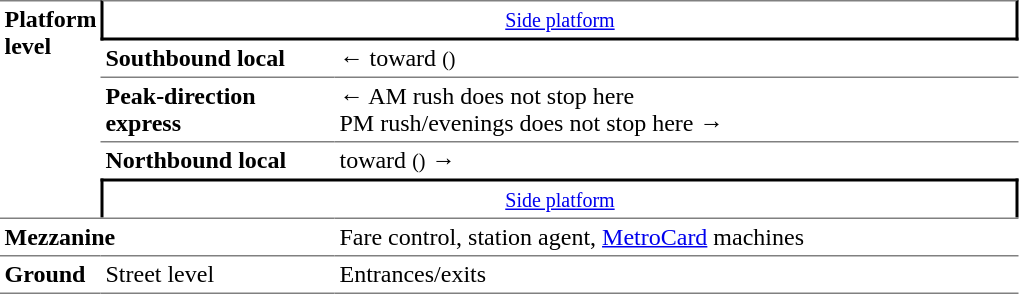<table cellspacing=0 cellpadding=3>
<tr>
<td style="border-top:solid 1px gray;vertical-align:top;" rowspan=6><strong>Platform level</strong></td>
</tr>
<tr>
<td style="border-top:solid 1px gray;border-right:solid 2px black;border-left:solid 2px black;border-bottom:solid 2px black;text-align:center;" colspan=2><small><a href='#'>Side platform</a></small></td>
</tr>
<tr>
<td style="border-bottom:solid 1px gray;"><span><strong>Southbound local</strong></span></td>
<td style="border-bottom:solid 1px gray;">←  toward  <small>()</small></td>
</tr>
<tr>
<td style="border-bottom:solid 1px gray;"><span><strong>Peak-direction express</strong></span></td>
<td style="border-bottom:solid 1px gray;">←  AM rush does not stop here<br>  PM rush/evenings does not stop here →</td>
</tr>
<tr>
<td><span><strong>Northbound local</strong></span></td>
<td>  toward  <small>()</small> →</td>
</tr>
<tr>
<td style="border-top:solid 2px black;border-right:solid 2px black;border-left:solid 2px black;text-align:center;" colspan=2><small><a href='#'>Side platform</a></small></td>
</tr>
<tr>
<td style="border-top:solid 1px gray;" colspan=2><strong>Mezzanine</strong></td>
<td style="border-top:solid 1px gray;">Fare control, station agent, <a href='#'>MetroCard</a> machines</td>
</tr>
<tr>
<td style="border-top:solid 1px gray;border-bottom:solid 1px gray;" width=50><strong>Ground</strong></td>
<td style="border-top:solid 1px gray;border-bottom:solid 1px gray;" width=150>Street level</td>
<td style="border-top:solid 1px gray;border-bottom:solid 1px gray;" width=450>Entrances/exits</td>
</tr>
</table>
